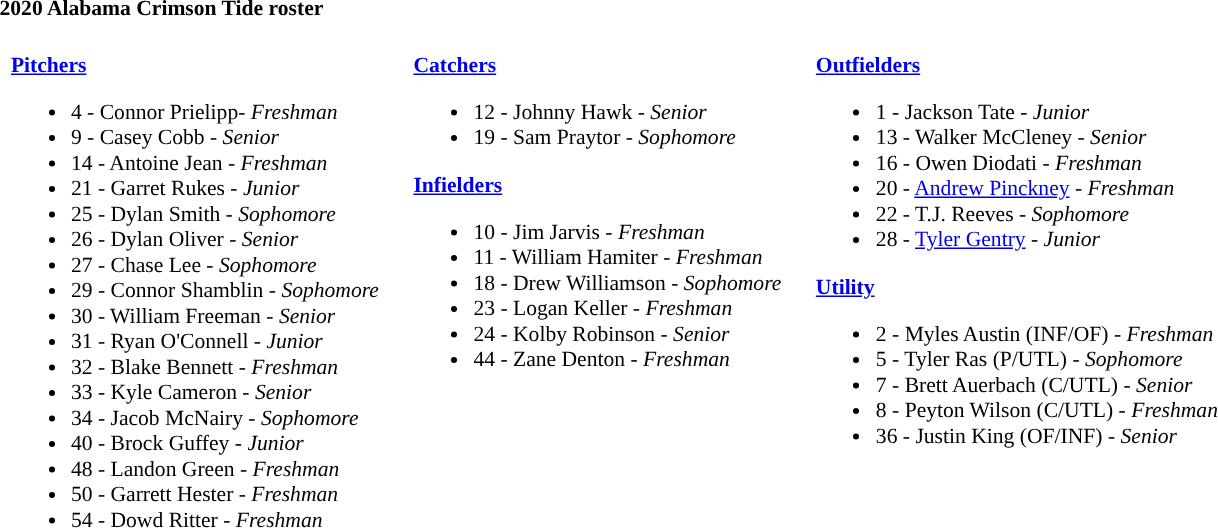<table class="toccolours" style="text-align: left; font-size:90%;">
<tr>
<th colspan="9">2020 Alabama Crimson Tide roster</th>
</tr>
<tr>
<td width="03"> </td>
<td valign="top"><br><strong><a href='#'>Pitchers</a></strong><ul><li>4 - Connor Prielipp- <em>Freshman</em></li><li>9 - Casey Cobb - <em>Senior</em></li><li>14 - Antoine Jean - <em>Freshman</em></li><li>21 - Garret Rukes - <em> Junior</em></li><li>25 - Dylan Smith - <em>Sophomore</em></li><li>26 - Dylan Oliver - <em>Senior</em></li><li>27 - Chase Lee - <em>Sophomore</em></li><li>29 - Connor Shamblin - <em>Sophomore</em></li><li>30 - William Freeman - <em>Senior</em></li><li>31 - Ryan O'Connell - <em>Junior</em></li><li>32 - Blake Bennett - <em>Freshman</em></li><li>33 - Kyle Cameron - <em> Senior</em></li><li>34 - Jacob McNairy - <em>Sophomore</em></li><li>40 - Brock Guffey - <em>Junior</em></li><li>48 - Landon Green - <em> Freshman</em></li><li>50 - Garrett Hester - <em>Freshman</em></li><li>54 - Dowd Ritter - <em>Freshman</em></li></ul></td>
<td width="15"> </td>
<td valign="top"><br><strong><a href='#'>Catchers</a></strong><ul><li>12 - Johnny Hawk - <em>Senior</em></li><li>19 - Sam Praytor - <em> Sophomore</em></li></ul><strong><a href='#'>Infielders</a></strong><ul><li>10 - Jim Jarvis - <em>Freshman</em></li><li>11 - William Hamiter - <em>Freshman</em></li><li>18 - Drew Williamson - <em>Sophomore</em></li><li>23 - Logan Keller - <em>Freshman</em></li><li>24 - Kolby Robinson - <em>Senior</em></li><li>44 - Zane Denton - <em>Freshman</em></li></ul></td>
<td width="15"> </td>
<td valign="top"><br><strong><a href='#'>Outfielders</a></strong><ul><li>1 - Jackson Tate - <em>Junior</em></li><li>13 - Walker McCleney - <em>Senior</em></li><li>16 - Owen Diodati - <em>Freshman</em></li><li>20 - <a href='#'>Andrew Pinckney</a> - <em>Freshman</em></li><li>22 - T.J. Reeves - <em>Sophomore</em></li><li>28 - <a href='#'>Tyler Gentry</a> - <em>Junior</em></li></ul><strong><a href='#'>Utility</a></strong><ul><li>2 - Myles Austin (INF/OF) - <em>Freshman</em></li><li>5 - Tyler Ras (P/UTL) - <em>Sophomore</em></li><li>7 - Brett Auerbach (C/UTL) - <em>Senior</em></li><li>8 - Peyton Wilson (C/UTL) - <em>Freshman</em></li><li>36 - Justin King (OF/INF) - <em>Senior</em></li></ul></td>
<td width="25"> </td>
</tr>
</table>
